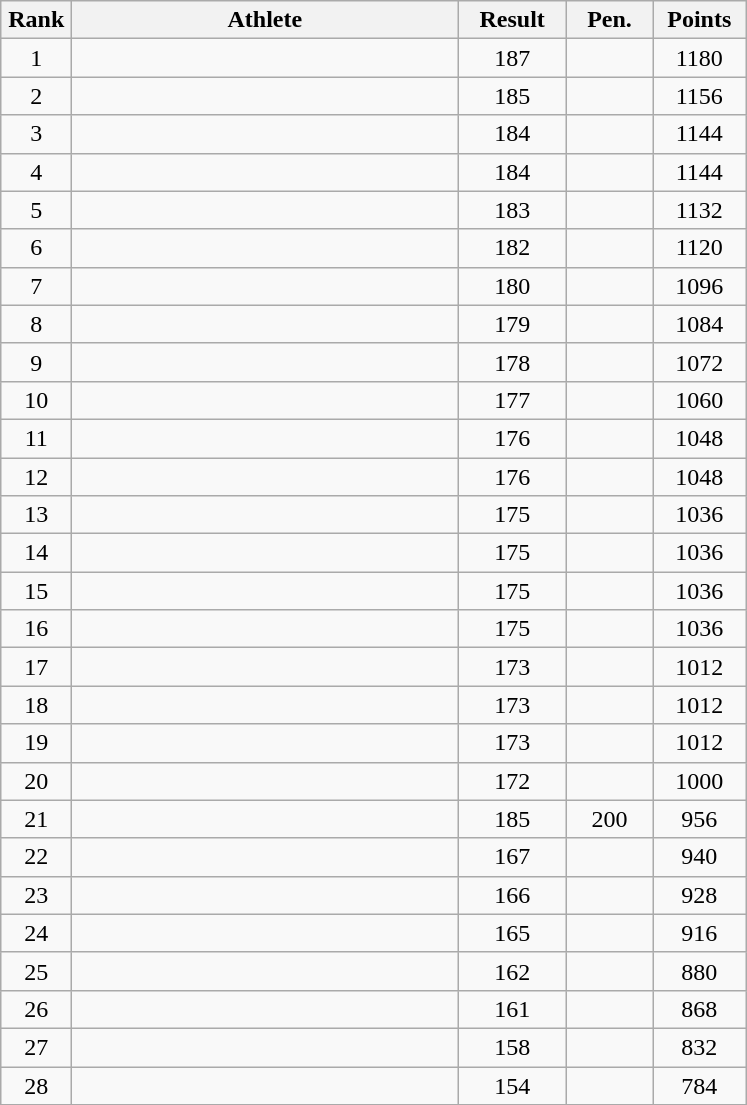<table class=wikitable style="text-align:center">
<tr>
<th width=40>Rank</th>
<th width=250>Athlete</th>
<th width=65>Result</th>
<th width=50>Pen.</th>
<th width=55>Points</th>
</tr>
<tr>
<td>1</td>
<td align=left></td>
<td>187</td>
<td></td>
<td>1180</td>
</tr>
<tr>
<td>2</td>
<td align=left></td>
<td>185</td>
<td></td>
<td>1156</td>
</tr>
<tr>
<td>3</td>
<td align=left></td>
<td>184</td>
<td></td>
<td>1144</td>
</tr>
<tr>
<td>4</td>
<td align=left></td>
<td>184</td>
<td></td>
<td>1144</td>
</tr>
<tr>
<td>5</td>
<td align=left></td>
<td>183</td>
<td></td>
<td>1132</td>
</tr>
<tr>
<td>6</td>
<td align=left></td>
<td>182</td>
<td></td>
<td>1120</td>
</tr>
<tr>
<td>7</td>
<td align=left></td>
<td>180</td>
<td></td>
<td>1096</td>
</tr>
<tr>
<td>8</td>
<td align=left></td>
<td>179</td>
<td></td>
<td>1084</td>
</tr>
<tr>
<td>9</td>
<td align=left></td>
<td>178</td>
<td></td>
<td>1072</td>
</tr>
<tr>
<td>10</td>
<td align=left></td>
<td>177</td>
<td></td>
<td>1060</td>
</tr>
<tr>
<td>11</td>
<td align=left></td>
<td>176</td>
<td></td>
<td>1048</td>
</tr>
<tr>
<td>12</td>
<td align=left></td>
<td>176</td>
<td></td>
<td>1048</td>
</tr>
<tr>
<td>13</td>
<td align=left></td>
<td>175</td>
<td></td>
<td>1036</td>
</tr>
<tr>
<td>14</td>
<td align=left></td>
<td>175</td>
<td></td>
<td>1036</td>
</tr>
<tr>
<td>15</td>
<td align=left></td>
<td>175</td>
<td></td>
<td>1036</td>
</tr>
<tr>
<td>16</td>
<td align=left></td>
<td>175</td>
<td></td>
<td>1036</td>
</tr>
<tr>
<td>17</td>
<td align=left></td>
<td>173</td>
<td></td>
<td>1012</td>
</tr>
<tr>
<td>18</td>
<td align=left></td>
<td>173</td>
<td></td>
<td>1012</td>
</tr>
<tr>
<td>19</td>
<td align=left></td>
<td>173</td>
<td></td>
<td>1012</td>
</tr>
<tr>
<td>20</td>
<td align=left></td>
<td>172</td>
<td></td>
<td>1000</td>
</tr>
<tr>
<td>21</td>
<td align=left></td>
<td>185</td>
<td>200</td>
<td>956</td>
</tr>
<tr>
<td>22</td>
<td align=left></td>
<td>167</td>
<td></td>
<td>940</td>
</tr>
<tr>
<td>23</td>
<td align=left></td>
<td>166</td>
<td></td>
<td>928</td>
</tr>
<tr>
<td>24</td>
<td align=left></td>
<td>165</td>
<td></td>
<td>916</td>
</tr>
<tr>
<td>25</td>
<td align=left></td>
<td>162</td>
<td></td>
<td>880</td>
</tr>
<tr>
<td>26</td>
<td align=left></td>
<td>161</td>
<td></td>
<td>868</td>
</tr>
<tr>
<td>27</td>
<td align=left></td>
<td>158</td>
<td></td>
<td>832</td>
</tr>
<tr>
<td>28</td>
<td align=left></td>
<td>154</td>
<td></td>
<td>784</td>
</tr>
</table>
